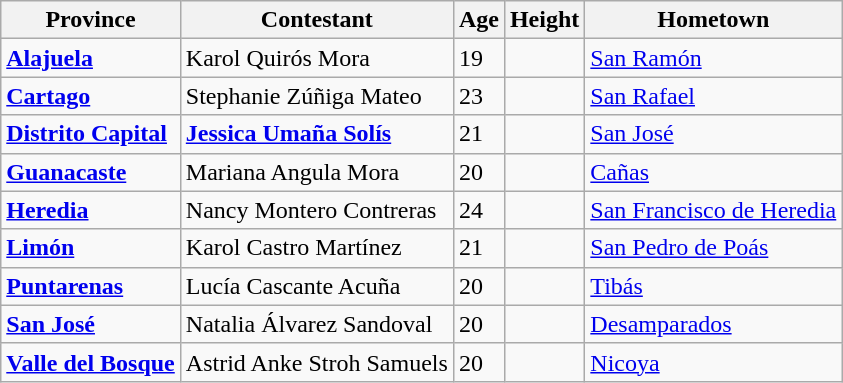<table class="sortable wikitable">
<tr>
<th>Province</th>
<th>Contestant</th>
<th>Age</th>
<th>Height</th>
<th>Hometown</th>
</tr>
<tr>
<td><strong><a href='#'>Alajuela</a></strong></td>
<td>Karol Quirós Mora</td>
<td>19</td>
<td></td>
<td><a href='#'>San Ramón</a></td>
</tr>
<tr>
<td><strong><a href='#'>Cartago</a></strong></td>
<td>Stephanie Zúñiga Mateo</td>
<td>23</td>
<td></td>
<td><a href='#'>San Rafael</a></td>
</tr>
<tr>
<td><strong><a href='#'>Distrito Capital</a></strong></td>
<td><strong><a href='#'>Jessica Umaña Solís</a></strong></td>
<td>21</td>
<td></td>
<td><a href='#'>San José</a></td>
</tr>
<tr>
<td><strong><a href='#'>Guanacaste</a></strong></td>
<td>Mariana Angula Mora</td>
<td>20</td>
<td></td>
<td><a href='#'>Cañas</a></td>
</tr>
<tr>
<td><strong><a href='#'>Heredia</a></strong></td>
<td>Nancy Montero Contreras</td>
<td>24</td>
<td></td>
<td><a href='#'>San Francisco de Heredia</a></td>
</tr>
<tr>
<td><strong><a href='#'>Limón</a></strong></td>
<td>Karol Castro Martínez</td>
<td>21</td>
<td></td>
<td><a href='#'>San Pedro de Poás</a></td>
</tr>
<tr>
<td><strong><a href='#'>Puntarenas</a></strong></td>
<td>Lucía Cascante Acuña</td>
<td>20</td>
<td></td>
<td><a href='#'>Tibás</a></td>
</tr>
<tr>
<td><strong><a href='#'>San José</a></strong></td>
<td>Natalia Álvarez Sandoval</td>
<td>20</td>
<td></td>
<td><a href='#'>Desamparados</a></td>
</tr>
<tr>
<td><strong><a href='#'>Valle del Bosque</a></strong></td>
<td>Astrid Anke Stroh Samuels</td>
<td>20</td>
<td></td>
<td><a href='#'>Nicoya</a></td>
</tr>
</table>
